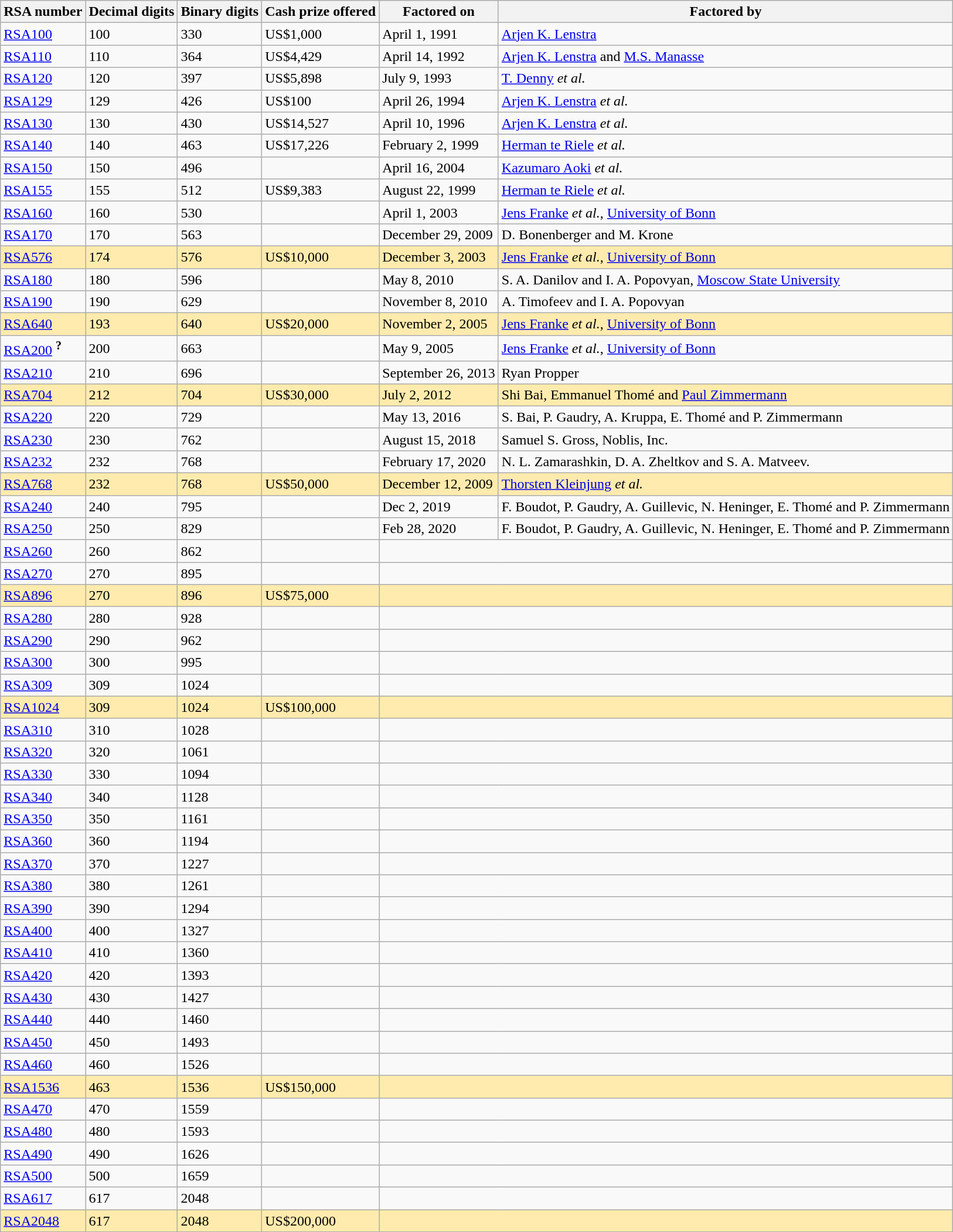<table class="wikitable">
<tr>
<th>RSA number</th>
<th>Decimal digits</th>
<th>Binary digits</th>
<th>Cash prize offered</th>
<th>Factored on</th>
<th>Factored by</th>
</tr>
<tr>
<td><a href='#'>RSA100</a></td>
<td>100</td>
<td>330</td>
<td>US$1,000</td>
<td>April 1, 1991</td>
<td><a href='#'>Arjen K. Lenstra</a></td>
</tr>
<tr>
<td><a href='#'>RSA110</a></td>
<td>110</td>
<td>364</td>
<td>US$4,429</td>
<td>April 14, 1992</td>
<td><a href='#'>Arjen K. Lenstra</a> and <a href='#'>M.S. Manasse</a></td>
</tr>
<tr>
<td><a href='#'>RSA120</a></td>
<td>120</td>
<td>397</td>
<td>US$5,898</td>
<td>July 9, 1993</td>
<td><a href='#'>T. Denny</a> <em>et al.</em></td>
</tr>
<tr>
<td><a href='#'>RSA129</a></td>
<td>129</td>
<td>426</td>
<td>US$100</td>
<td>April 26, 1994</td>
<td><a href='#'>Arjen K. Lenstra</a> <em>et al.</em></td>
</tr>
<tr>
<td><a href='#'>RSA130</a></td>
<td>130</td>
<td>430</td>
<td>US$14,527</td>
<td>April 10, 1996</td>
<td><a href='#'>Arjen K. Lenstra</a> <em>et al.</em></td>
</tr>
<tr>
<td><a href='#'>RSA140</a></td>
<td>140</td>
<td>463</td>
<td>US$17,226</td>
<td>February 2, 1999</td>
<td><a href='#'>Herman te Riele</a> <em>et al.</em></td>
</tr>
<tr>
<td><a href='#'>RSA150</a></td>
<td>150</td>
<td>496</td>
<td> </td>
<td>April 16, 2004</td>
<td><a href='#'>Kazumaro Aoki</a> <em>et al.</em></td>
</tr>
<tr>
<td><a href='#'>RSA155</a></td>
<td>155</td>
<td>512</td>
<td>US$9,383</td>
<td>August 22, 1999</td>
<td><a href='#'>Herman te Riele</a> <em>et al.</em></td>
</tr>
<tr>
<td><a href='#'>RSA160</a></td>
<td>160</td>
<td>530</td>
<td> </td>
<td>April 1, 2003</td>
<td><a href='#'>Jens Franke</a> <em>et al.</em>, <a href='#'>University of Bonn</a></td>
</tr>
<tr>
<td><a href='#'>RSA170</a></td>
<td>170</td>
<td>563</td>
<td> </td>
<td>December 29, 2009</td>
<td>D. Bonenberger and M. Krone</td>
</tr>
<tr style="background:#ffebad;">
<td><a href='#'>RSA576</a></td>
<td>174</td>
<td>576</td>
<td>US$10,000</td>
<td>December 3, 2003</td>
<td><a href='#'>Jens Franke</a> <em>et al.</em>, <a href='#'>University of Bonn</a></td>
</tr>
<tr>
<td><a href='#'>RSA180</a></td>
<td>180</td>
<td>596</td>
<td> </td>
<td>May 8, 2010</td>
<td>S. A. Danilov and I. A. Popovyan, <a href='#'>Moscow State University</a></td>
</tr>
<tr>
<td><a href='#'>RSA190</a></td>
<td>190</td>
<td>629</td>
<td> </td>
<td>November 8, 2010</td>
<td>A. Timofeev and I. A. Popovyan</td>
</tr>
<tr style="background:#ffebad;">
<td><a href='#'>RSA640</a></td>
<td>193</td>
<td>640</td>
<td>US$20,000</td>
<td>November 2, 2005</td>
<td><a href='#'>Jens Franke</a> <em>et al.</em>, <a href='#'>University of Bonn</a></td>
</tr>
<tr>
<td><a href='#'>RSA200</a> <sup><strong>?</strong></sup></td>
<td>200</td>
<td>663</td>
<td> </td>
<td>May 9, 2005</td>
<td><a href='#'>Jens Franke</a> <em>et al.</em>, <a href='#'>University of Bonn</a></td>
</tr>
<tr>
<td><a href='#'>RSA210</a></td>
<td>210</td>
<td>696</td>
<td></td>
<td>September 26, 2013</td>
<td>Ryan Propper</td>
</tr>
<tr style="background:#ffebad;">
<td><a href='#'>RSA704</a></td>
<td>212</td>
<td>704</td>
<td>US$30,000</td>
<td>July 2, 2012</td>
<td>Shi Bai, Emmanuel Thomé and <a href='#'>Paul Zimmermann</a></td>
</tr>
<tr>
<td><a href='#'>RSA220</a></td>
<td>220</td>
<td>729</td>
<td> </td>
<td>May 13, 2016</td>
<td>S. Bai, P. Gaudry, A. Kruppa, E. Thomé and P. Zimmermann</td>
</tr>
<tr>
<td><a href='#'>RSA230</a></td>
<td>230</td>
<td>762</td>
<td> </td>
<td>August 15, 2018</td>
<td>Samuel S. Gross, Noblis, Inc.</td>
</tr>
<tr>
<td><a href='#'>RSA232</a></td>
<td>232</td>
<td>768</td>
<td> </td>
<td>February 17, 2020</td>
<td>N. L. Zamarashkin, D. A. Zheltkov and S. A. Matveev.</td>
</tr>
<tr style="background:#ffebad;">
<td><a href='#'>RSA768</a></td>
<td>232</td>
<td>768</td>
<td>US$50,000</td>
<td>December 12, 2009</td>
<td><a href='#'>Thorsten Kleinjung</a> <em>et al.</em></td>
</tr>
<tr>
<td><a href='#'>RSA240</a></td>
<td>240</td>
<td>795</td>
<td> </td>
<td>Dec 2, 2019</td>
<td>F. Boudot, P. Gaudry, A. Guillevic, N. Heninger, E. Thomé and P. Zimmermann</td>
</tr>
<tr>
<td><a href='#'>RSA250</a></td>
<td>250</td>
<td>829</td>
<td> </td>
<td>Feb 28, 2020</td>
<td>F. Boudot, P. Gaudry, A. Guillevic, N. Heninger, E. Thomé and P. Zimmermann</td>
</tr>
<tr>
<td><a href='#'>RSA260</a></td>
<td>260</td>
<td>862</td>
<td> </td>
<td colspan="2" style="text-align:center;"></td>
</tr>
<tr>
<td><a href='#'>RSA270</a></td>
<td>270</td>
<td>895</td>
<td> </td>
<td colspan="2" style="text-align:center;"></td>
</tr>
<tr style="background:#ffebad;">
<td><a href='#'>RSA896</a></td>
<td>270</td>
<td>896</td>
<td>US$75,000</td>
<td colspan="2" style="text-align:center;"></td>
</tr>
<tr>
<td><a href='#'>RSA280</a></td>
<td>280</td>
<td>928</td>
<td> </td>
<td colspan="2" style="text-align:center;"></td>
</tr>
<tr>
<td><a href='#'>RSA290</a></td>
<td>290</td>
<td>962</td>
<td> </td>
<td colspan="2" style="text-align:center;"></td>
</tr>
<tr>
<td><a href='#'>RSA300</a></td>
<td>300</td>
<td>995</td>
<td> </td>
<td colspan="2" style="text-align:center;"></td>
</tr>
<tr>
<td><a href='#'>RSA309</a></td>
<td>309</td>
<td>1024</td>
<td> </td>
<td colspan="2" style="text-align:center;"></td>
</tr>
<tr style="background:#ffebad;">
<td><a href='#'>RSA1024</a></td>
<td>309</td>
<td>1024</td>
<td>US$100,000</td>
<td colspan="2" style="text-align:center;"></td>
</tr>
<tr>
<td><a href='#'>RSA310</a></td>
<td>310</td>
<td>1028</td>
<td> </td>
<td colspan="2" style="text-align:center;"></td>
</tr>
<tr>
<td><a href='#'>RSA320</a></td>
<td>320</td>
<td>1061</td>
<td> </td>
<td colspan="2" style="text-align:center;"></td>
</tr>
<tr>
<td><a href='#'>RSA330</a></td>
<td>330</td>
<td>1094</td>
<td> </td>
<td colspan="2" style="text-align:center;"></td>
</tr>
<tr>
<td><a href='#'>RSA340</a></td>
<td>340</td>
<td>1128</td>
<td> </td>
<td colspan="2" style="text-align:center;"></td>
</tr>
<tr>
<td><a href='#'>RSA350</a></td>
<td>350</td>
<td>1161</td>
<td> </td>
<td colspan="2" style="text-align:center;"></td>
</tr>
<tr>
<td><a href='#'>RSA360</a></td>
<td>360</td>
<td>1194</td>
<td> </td>
<td colspan="2" style="text-align:center;"></td>
</tr>
<tr>
<td><a href='#'>RSA370</a></td>
<td>370</td>
<td>1227</td>
<td> </td>
<td colspan="2" style="text-align:center;"></td>
</tr>
<tr>
<td><a href='#'>RSA380</a></td>
<td>380</td>
<td>1261</td>
<td> </td>
<td colspan="2" style="text-align:center;"></td>
</tr>
<tr>
<td><a href='#'>RSA390</a></td>
<td>390</td>
<td>1294</td>
<td> </td>
<td colspan="2" style="text-align:center;"></td>
</tr>
<tr>
<td><a href='#'>RSA400</a></td>
<td>400</td>
<td>1327</td>
<td> </td>
<td colspan="2" style="text-align:center;"></td>
</tr>
<tr>
<td><a href='#'>RSA410</a></td>
<td>410</td>
<td>1360</td>
<td> </td>
<td colspan="2" style="text-align:center;"></td>
</tr>
<tr>
<td><a href='#'>RSA420</a></td>
<td>420</td>
<td>1393</td>
<td> </td>
<td colspan="2" style="text-align:center;"></td>
</tr>
<tr>
<td><a href='#'>RSA430</a></td>
<td>430</td>
<td>1427</td>
<td> </td>
<td colspan="2" style="text-align:center;"></td>
</tr>
<tr>
<td><a href='#'>RSA440</a></td>
<td>440</td>
<td>1460</td>
<td> </td>
<td colspan="2" style="text-align:center;"></td>
</tr>
<tr>
<td><a href='#'>RSA450</a></td>
<td>450</td>
<td>1493</td>
<td> </td>
<td colspan="2" style="text-align:center;"></td>
</tr>
<tr>
<td><a href='#'>RSA460</a></td>
<td>460</td>
<td>1526</td>
<td> </td>
<td colspan="2" style="text-align:center;"></td>
</tr>
<tr style="background:#ffebad;">
<td><a href='#'>RSA1536</a></td>
<td>463</td>
<td>1536</td>
<td>US$150,000</td>
<td colspan="2" style="text-align:center;"></td>
</tr>
<tr>
<td><a href='#'>RSA470</a></td>
<td>470</td>
<td>1559</td>
<td> </td>
<td colspan="2" style="text-align:center;"></td>
</tr>
<tr>
<td><a href='#'>RSA480</a></td>
<td>480</td>
<td>1593</td>
<td> </td>
<td colspan="2" style="text-align:center;"></td>
</tr>
<tr>
<td><a href='#'>RSA490</a></td>
<td>490</td>
<td>1626</td>
<td> </td>
<td colspan="2" style="text-align:center;"></td>
</tr>
<tr>
<td><a href='#'>RSA500</a></td>
<td>500</td>
<td>1659</td>
<td> </td>
<td colspan="2" style="text-align:center;"></td>
</tr>
<tr>
<td><a href='#'>RSA617</a></td>
<td>617</td>
<td>2048</td>
<td> </td>
<td colspan="2" style="text-align:center;"></td>
</tr>
<tr style="background:#ffebad;">
<td><a href='#'>RSA2048</a></td>
<td>617</td>
<td>2048</td>
<td>US$200,000</td>
<td colspan="2" style="text-align:center;"></td>
</tr>
</table>
